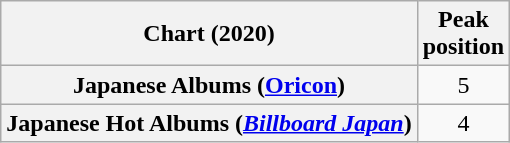<table class="wikitable plainrowheaders" style="text-align:center">
<tr>
<th scope="col">Chart (2020)</th>
<th scope="col">Peak<br>position</th>
</tr>
<tr>
<th scope="row">Japanese Albums (<a href='#'>Oricon</a>)</th>
<td>5</td>
</tr>
<tr>
<th scope="row">Japanese Hot Albums (<em><a href='#'>Billboard Japan</a></em>)</th>
<td>4</td>
</tr>
</table>
